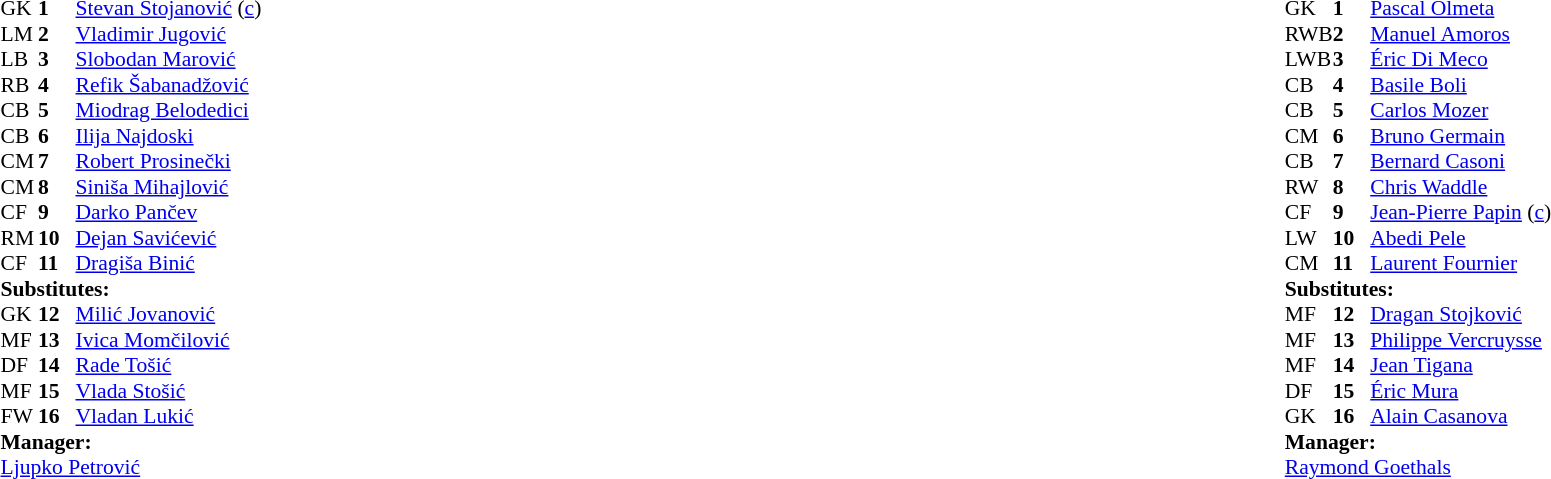<table width="100%">
<tr>
<td valign="top" width="40%"><br><table style="font-size:90%" cellspacing="0" cellpadding="0">
<tr>
<th width=25></th>
<th width=25></th>
</tr>
<tr>
<td>GK</td>
<td><strong>1</strong></td>
<td> <a href='#'>Stevan Stojanović</a> (<a href='#'>c</a>)</td>
</tr>
<tr>
<td>LM</td>
<td><strong>2</strong></td>
<td> <a href='#'>Vladimir Jugović</a></td>
</tr>
<tr>
<td>LB</td>
<td><strong>3</strong></td>
<td> <a href='#'>Slobodan Marović</a></td>
<td></td>
</tr>
<tr>
<td>RB</td>
<td><strong>4</strong></td>
<td> <a href='#'>Refik Šabanadžović</a></td>
</tr>
<tr>
<td>CB</td>
<td><strong>5</strong></td>
<td> <a href='#'>Miodrag Belodedici</a></td>
</tr>
<tr>
<td>CB</td>
<td><strong>6</strong></td>
<td> <a href='#'>Ilija Najdoski</a></td>
</tr>
<tr>
<td>CM</td>
<td><strong>7</strong></td>
<td> <a href='#'>Robert Prosinečki</a></td>
</tr>
<tr>
<td>CM</td>
<td><strong>8</strong></td>
<td> <a href='#'>Siniša Mihajlović</a></td>
<td></td>
</tr>
<tr>
<td>CF</td>
<td><strong>9</strong></td>
<td> <a href='#'>Darko Pančev</a></td>
</tr>
<tr>
<td>RM</td>
<td><strong>10</strong></td>
<td> <a href='#'>Dejan Savićević</a></td>
<td></td>
<td></td>
</tr>
<tr>
<td>CF</td>
<td><strong>11</strong></td>
<td> <a href='#'>Dragiša Binić</a></td>
<td></td>
</tr>
<tr>
<td colspan=3><strong>Substitutes:</strong></td>
</tr>
<tr>
<td>GK</td>
<td><strong>12</strong></td>
<td> <a href='#'>Milić Jovanović</a></td>
</tr>
<tr>
<td>MF</td>
<td><strong>13</strong></td>
<td> <a href='#'>Ivica Momčilović</a></td>
</tr>
<tr>
<td>DF</td>
<td><strong>14</strong></td>
<td> <a href='#'>Rade Tošić</a></td>
</tr>
<tr>
<td>MF</td>
<td><strong>15</strong></td>
<td> <a href='#'>Vlada Stošić</a></td>
<td></td>
<td></td>
</tr>
<tr>
<td>FW</td>
<td><strong>16</strong></td>
<td> <a href='#'>Vladan Lukić</a></td>
</tr>
<tr>
<td colspan=3><strong>Manager:</strong></td>
</tr>
<tr>
<td colspan=4> <a href='#'>Ljupko Petrović</a></td>
</tr>
</table>
</td>
<td valign="top"></td>
<td valign="top" width="50%"><br><table style="font-size: 90%; margin: auto;" cellspacing="0" cellpadding="0">
<tr>
<th width=25></th>
<th width=25></th>
</tr>
<tr>
<td>GK</td>
<td><strong>1</strong></td>
<td> <a href='#'>Pascal Olmeta</a></td>
</tr>
<tr>
<td>RWB</td>
<td><strong>2</strong></td>
<td> <a href='#'>Manuel Amoros</a></td>
</tr>
<tr>
<td>LWB</td>
<td><strong>3</strong></td>
<td> <a href='#'>Éric Di Meco</a></td>
<td></td>
<td></td>
</tr>
<tr>
<td>CB</td>
<td><strong>4</strong></td>
<td> <a href='#'>Basile Boli</a></td>
<td></td>
</tr>
<tr>
<td>CB</td>
<td><strong>5</strong></td>
<td> <a href='#'>Carlos Mozer</a></td>
</tr>
<tr>
<td>CM</td>
<td><strong>6</strong></td>
<td> <a href='#'>Bruno Germain</a></td>
</tr>
<tr>
<td>CB</td>
<td><strong>7</strong></td>
<td> <a href='#'>Bernard Casoni</a></td>
</tr>
<tr>
<td>RW</td>
<td><strong>8</strong></td>
<td> <a href='#'>Chris Waddle</a></td>
</tr>
<tr>
<td>CF</td>
<td><strong>9</strong></td>
<td> <a href='#'>Jean-Pierre Papin</a> (<a href='#'>c</a>)</td>
</tr>
<tr>
<td>LW</td>
<td><strong>10</strong></td>
<td> <a href='#'>Abedi Pele</a></td>
</tr>
<tr>
<td>CM</td>
<td><strong>11</strong></td>
<td> <a href='#'>Laurent Fournier</a></td>
<td></td>
<td></td>
</tr>
<tr>
<td colspan=3><strong>Substitutes:</strong></td>
</tr>
<tr>
<td>MF</td>
<td><strong>12</strong></td>
<td> <a href='#'>Dragan Stojković</a></td>
<td></td>
<td></td>
</tr>
<tr>
<td>MF</td>
<td><strong>13</strong></td>
<td> <a href='#'>Philippe Vercruysse</a></td>
<td></td>
<td></td>
</tr>
<tr>
<td>MF</td>
<td><strong>14</strong></td>
<td> <a href='#'>Jean Tigana</a></td>
</tr>
<tr>
<td>DF</td>
<td><strong>15</strong></td>
<td> <a href='#'>Éric Mura</a></td>
</tr>
<tr>
<td>GK</td>
<td><strong>16</strong></td>
<td> <a href='#'>Alain Casanova</a></td>
</tr>
<tr>
<td colspan=3><strong>Manager:</strong></td>
</tr>
<tr>
<td colspan=4> <a href='#'>Raymond Goethals</a></td>
</tr>
</table>
</td>
</tr>
</table>
